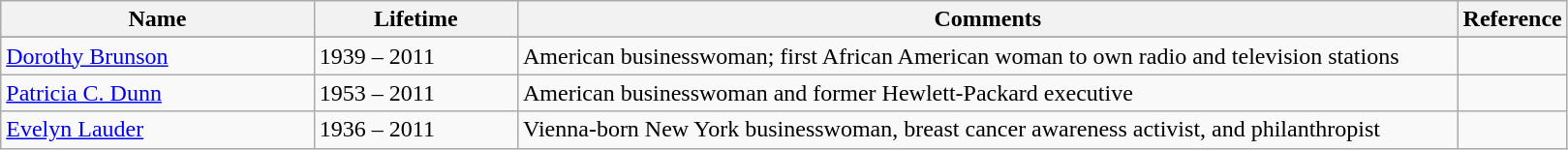<table class="sortable wikitable">
<tr>
<th width="20%" scope=col>Name</th>
<th width="13%" scope=col>Lifetime</th>
<th class="unsortable" width="60%" scope=col>Comments</th>
<th class="unsortable" width="7%" scope=col>Reference</th>
</tr>
<tr valign="top">
</tr>
<tr>
<td><a href='#'>Dorothy Brunson</a></td>
<td>1939 – 2011</td>
<td>American businesswoman; first African American woman to own radio and television stations</td>
<td></td>
</tr>
<tr>
<td><a href='#'>Patricia C. Dunn</a></td>
<td>1953 – 2011</td>
<td>American businesswoman and former Hewlett-Packard executive</td>
<td></td>
</tr>
<tr>
<td><a href='#'>Evelyn Lauder</a></td>
<td>1936 – 2011</td>
<td>Vienna-born New York businesswoman, breast cancer awareness activist, and philanthropist</td>
<td></td>
</tr>
</table>
